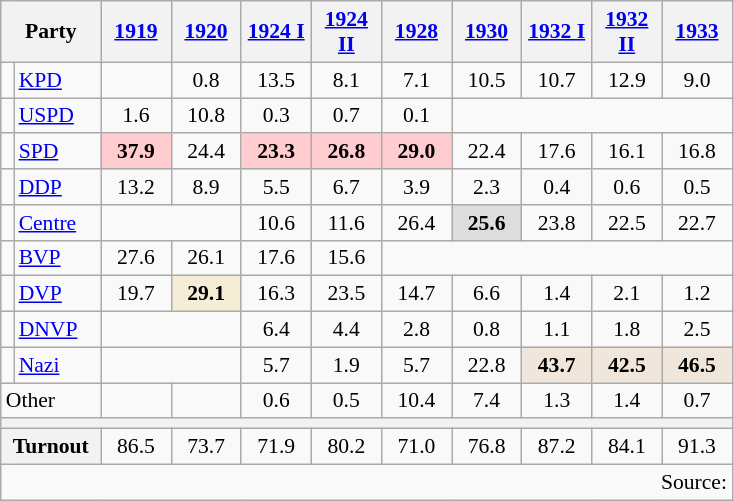<table class=wikitable style="font-size:90%; text-align:center">
<tr>
<th style="width:60px" colspan=2>Party</th>
<th style="width:40px"><a href='#'>1919</a></th>
<th style="width:40px"><a href='#'>1920</a></th>
<th style="width:40px"><a href='#'>1924 I</a></th>
<th style="width:40px"><a href='#'>1924 II</a></th>
<th style="width:40px"><a href='#'>1928</a></th>
<th style="width:40px"><a href='#'>1930</a></th>
<th style="width:40px"><a href='#'>1932 I</a></th>
<th style="width:40px"><a href='#'>1932 II</a></th>
<th style="width:40px"><a href='#'>1933</a></th>
</tr>
<tr>
<td bgcolor=></td>
<td align=left><a href='#'>KPD</a></td>
<td></td>
<td>0.8</td>
<td>13.5</td>
<td>8.1</td>
<td>7.1</td>
<td>10.5</td>
<td>10.7</td>
<td>12.9</td>
<td>9.0</td>
</tr>
<tr>
<td bgcolor=></td>
<td align=left><a href='#'>USPD</a></td>
<td>1.6</td>
<td>10.8</td>
<td>0.3</td>
<td>0.7</td>
<td>0.1</td>
</tr>
<tr>
<td bgcolor=></td>
<td align=left><a href='#'>SPD</a></td>
<td bgcolor=#FFCCCF><strong>37.9</strong></td>
<td>24.4</td>
<td bgcolor=#FFCCCF><strong>23.3</strong></td>
<td bgcolor=#FFCCCF><strong>26.8</strong></td>
<td bgcolor=#FFCCCF><strong>29.0</strong></td>
<td>22.4</td>
<td>17.6</td>
<td>16.1</td>
<td>16.8</td>
</tr>
<tr>
<td bgcolor=></td>
<td align=left><a href='#'>DDP</a></td>
<td>13.2</td>
<td>8.9</td>
<td>5.5</td>
<td>6.7</td>
<td>3.9</td>
<td>2.3</td>
<td>0.4</td>
<td>0.6</td>
<td>0.5</td>
</tr>
<tr>
<td bgcolor=></td>
<td align=left><a href='#'>Centre</a></td>
<td colspan=2></td>
<td>10.6</td>
<td>11.6</td>
<td>26.4</td>
<td bgcolor=#DDDDDD><strong>25.6</strong></td>
<td>23.8</td>
<td>22.5</td>
<td>22.7</td>
</tr>
<tr>
<td bgcolor=></td>
<td align=left><a href='#'>BVP</a></td>
<td>27.6</td>
<td>26.1</td>
<td>17.6</td>
<td>15.6</td>
<td colspan=5></td>
</tr>
<tr>
<td bgcolor=></td>
<td align=left><a href='#'>DVP</a></td>
<td>19.7</td>
<td bgcolor=#F5EDD6><strong>29.1</strong></td>
<td>16.3</td>
<td>23.5</td>
<td>14.7</td>
<td>6.6</td>
<td>1.4</td>
<td>2.1</td>
<td>1.2</td>
</tr>
<tr>
<td bgcolor=></td>
<td align=left><a href='#'>DNVP</a></td>
<td colspan=2></td>
<td>6.4</td>
<td>4.4</td>
<td>2.8</td>
<td>0.8</td>
<td>1.1</td>
<td>1.8</td>
<td>2.5</td>
</tr>
<tr>
<td bgcolor=></td>
<td align=left><a href='#'>Nazi</a></td>
<td colspan=2></td>
<td>5.7</td>
<td>1.9</td>
<td>5.7</td>
<td>22.8</td>
<td bgcolor=#F0E6DB><strong>43.7</strong></td>
<td bgcolor=#F0E6DB><strong>42.5</strong></td>
<td bgcolor=#F0E6DB><strong>46.5</strong></td>
</tr>
<tr>
<td colspan=2 align=left>Other</td>
<td></td>
<td></td>
<td>0.6</td>
<td>0.5</td>
<td>10.4</td>
<td>7.4</td>
<td>1.3</td>
<td>1.4</td>
<td>0.7</td>
</tr>
<tr>
<th colspan=11></th>
</tr>
<tr>
<th colspan=2 align=left>Turnout</th>
<td>86.5</td>
<td>73.7</td>
<td>71.9</td>
<td>80.2</td>
<td>71.0</td>
<td>76.8</td>
<td>87.2</td>
<td>84.1</td>
<td>91.3</td>
</tr>
<tr>
<td colspan=11 align=right>Source: </td>
</tr>
</table>
